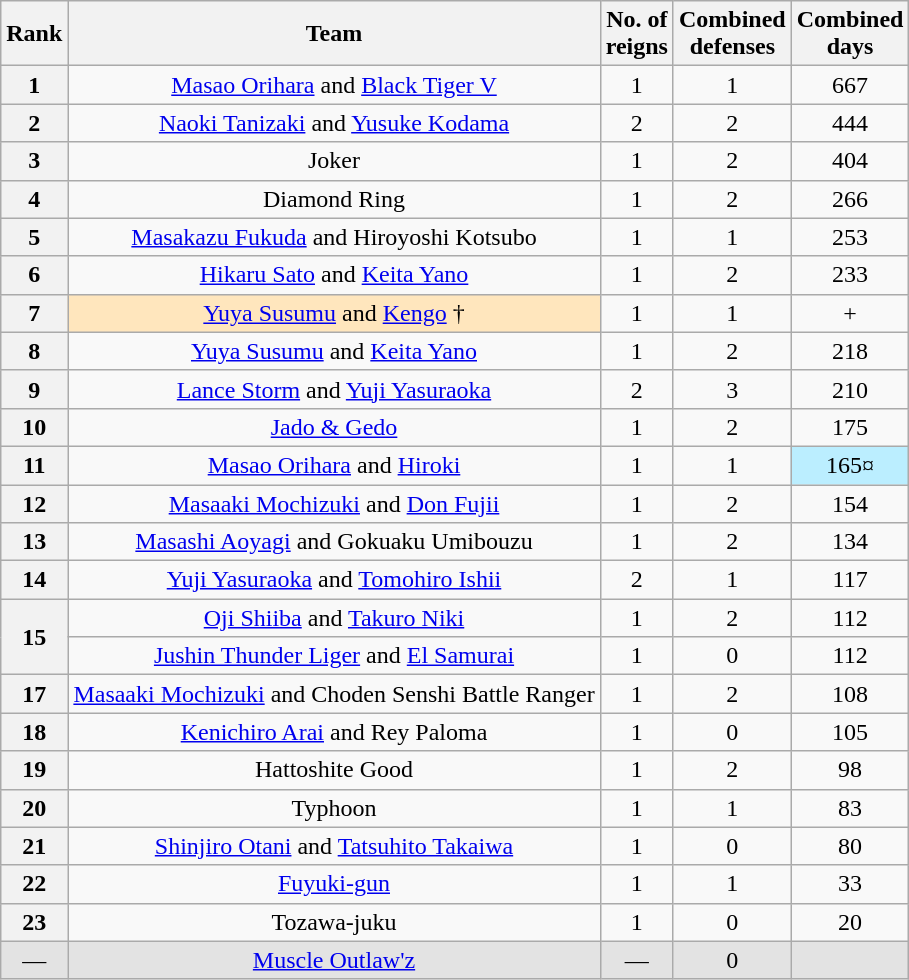<table class="wikitable sortable" style="text-align: center">
<tr>
<th>Rank</th>
<th>Team</th>
<th data-sort-type="number">No. of<br>reigns</th>
<th data-sort-type="number">Combined<br>defenses</th>
<th data-sort-type="number">Combined<br>days</th>
</tr>
<tr>
<th>1</th>
<td><a href='#'>Masao Orihara</a> and <a href='#'>Black Tiger V</a></td>
<td>1</td>
<td>1</td>
<td>667</td>
</tr>
<tr>
<th>2</th>
<td><a href='#'>Naoki Tanizaki</a> and <a href='#'>Yusuke Kodama</a></td>
<td>2</td>
<td>2</td>
<td>444</td>
</tr>
<tr>
<th>3</th>
<td>Joker<br></td>
<td>1</td>
<td>2</td>
<td>404</td>
</tr>
<tr>
<th>4</th>
<td>Diamond Ring<br></td>
<td>1</td>
<td>2</td>
<td>266</td>
</tr>
<tr>
<th>5</th>
<td><a href='#'>Masakazu Fukuda</a> and Hiroyoshi Kotsubo</td>
<td>1</td>
<td>1</td>
<td>253</td>
</tr>
<tr>
<th>6</th>
<td><a href='#'>Hikaru Sato</a> and <a href='#'>Keita Yano</a></td>
<td>1</td>
<td>2</td>
<td>233</td>
</tr>
<tr>
<th>7</th>
<td style="background-color:#ffe6bd"><a href='#'>Yuya Susumu</a> and <a href='#'>Kengo</a> †</td>
<td>1</td>
<td>1</td>
<td>+</td>
</tr>
<tr>
<th>8</th>
<td><a href='#'>Yuya Susumu</a> and <a href='#'>Keita Yano</a></td>
<td>1</td>
<td>2</td>
<td>218</td>
</tr>
<tr>
<th>9</th>
<td><a href='#'>Lance Storm</a> and <a href='#'>Yuji Yasuraoka</a></td>
<td>2</td>
<td>3</td>
<td>210</td>
</tr>
<tr>
<th>10</th>
<td><a href='#'>Jado & Gedo</a></td>
<td>1</td>
<td>2</td>
<td>175</td>
</tr>
<tr>
<th>11</th>
<td><a href='#'>Masao Orihara</a> and <a href='#'>Hiroki</a></td>
<td>1</td>
<td>1</td>
<td style="background-color:#bbeeff">165¤</td>
</tr>
<tr>
<th>12</th>
<td><a href='#'>Masaaki Mochizuki</a> and <a href='#'>Don Fujii</a></td>
<td>1</td>
<td>2</td>
<td>154</td>
</tr>
<tr>
<th>13</th>
<td><a href='#'>Masashi Aoyagi</a> and Gokuaku Umibouzu</td>
<td>1</td>
<td>2</td>
<td>134</td>
</tr>
<tr>
<th>14</th>
<td><a href='#'>Yuji Yasuraoka</a> and <a href='#'>Tomohiro Ishii</a></td>
<td>2</td>
<td>1</td>
<td>117</td>
</tr>
<tr>
<th rowspan=2>15</th>
<td><a href='#'>Oji Shiiba</a> and <a href='#'>Takuro Niki</a></td>
<td>1</td>
<td>2</td>
<td>112</td>
</tr>
<tr>
<td><a href='#'>Jushin Thunder Liger</a> and <a href='#'>El Samurai</a></td>
<td>1</td>
<td>0</td>
<td>112</td>
</tr>
<tr>
<th>17</th>
<td><a href='#'>Masaaki Mochizuki</a> and Choden Senshi Battle Ranger</td>
<td>1</td>
<td>2</td>
<td>108</td>
</tr>
<tr>
<th>18</th>
<td><a href='#'>Kenichiro Arai</a> and Rey Paloma</td>
<td>1</td>
<td>0</td>
<td>105</td>
</tr>
<tr>
<th>19</th>
<td>Hattoshite Good<br></td>
<td>1</td>
<td>2</td>
<td>98</td>
</tr>
<tr>
<th>20</th>
<td>Typhoon<br></td>
<td>1</td>
<td>1</td>
<td>83</td>
</tr>
<tr>
<th>21</th>
<td><a href='#'>Shinjiro Otani</a> and <a href='#'>Tatsuhito Takaiwa</a></td>
<td>1</td>
<td>0</td>
<td>80</td>
</tr>
<tr>
<th>22</th>
<td><a href='#'>Fuyuki-gun</a><br></td>
<td>1</td>
<td>1</td>
<td>33</td>
</tr>
<tr>
<th>23</th>
<td>Tozawa-juku<br></td>
<td>1</td>
<td>0</td>
<td>20</td>
</tr>
<tr style="background-color:#e3e3e3">
<td>—</td>
<td><a href='#'>Muscle Outlaw'z</a><br></td>
<td>—</td>
<td>0</td>
<td></td>
</tr>
</table>
